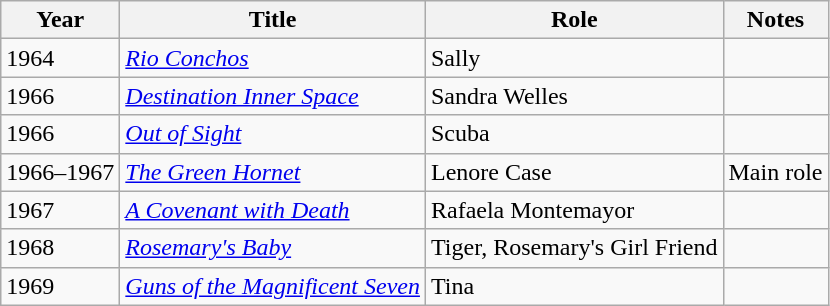<table class="wikitable">
<tr>
<th>Year</th>
<th>Title</th>
<th>Role</th>
<th>Notes</th>
</tr>
<tr>
<td>1964</td>
<td><em><a href='#'>Rio Conchos</a></em></td>
<td>Sally</td>
<td></td>
</tr>
<tr>
<td>1966</td>
<td><em><a href='#'>Destination Inner Space</a></em></td>
<td>Sandra Welles</td>
<td></td>
</tr>
<tr>
<td>1966</td>
<td><em><a href='#'>Out of Sight</a></em></td>
<td>Scuba</td>
<td></td>
</tr>
<tr>
<td>1966–1967</td>
<td><em><a href='#'>The Green Hornet</a></em></td>
<td>Lenore Case</td>
<td>Main role</td>
</tr>
<tr>
<td>1967</td>
<td><em><a href='#'>A Covenant with Death</a></em></td>
<td>Rafaela Montemayor</td>
<td></td>
</tr>
<tr>
<td>1968</td>
<td><em><a href='#'>Rosemary's Baby</a></em></td>
<td>Tiger, Rosemary's Girl Friend</td>
<td></td>
</tr>
<tr>
<td>1969</td>
<td><em><a href='#'>Guns of the Magnificent Seven</a></em></td>
<td>Tina</td>
<td></td>
</tr>
</table>
